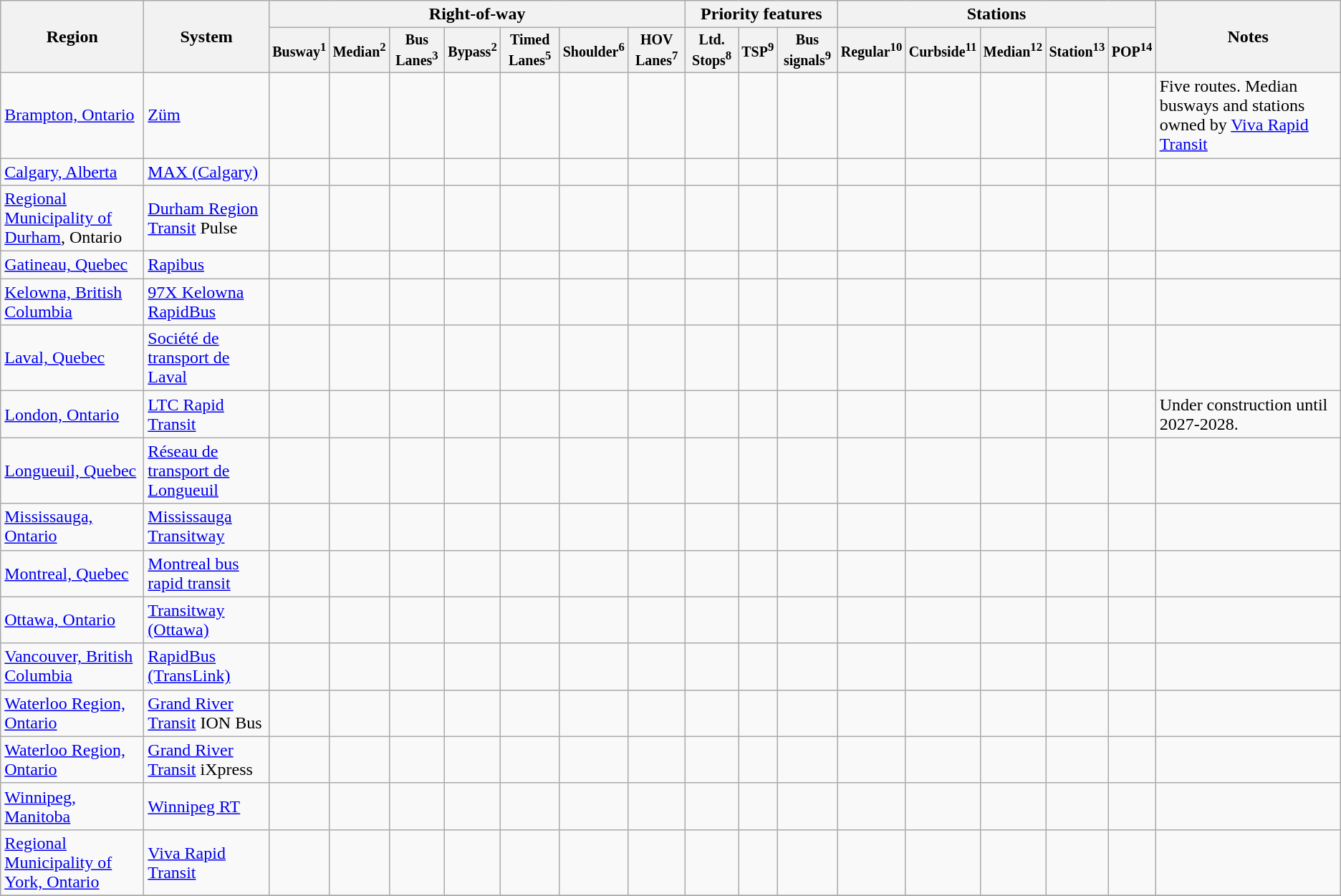<table class="wikitable">
<tr>
<th rowspan="2">Region</th>
<th rowspan="2">System</th>
<th colspan="7">Right-of-way</th>
<th colspan="3">Priority features</th>
<th colspan="5">Stations</th>
<th rowspan="2">Notes</th>
</tr>
<tr style="font-size: smaller">
<th>Busway<sup>1</sup></th>
<th>Median<sup>2</sup></th>
<th>Bus Lanes<sup>3</sup></th>
<th>Bypass<sup>2</sup></th>
<th>Timed Lanes<sup>5</sup></th>
<th>Shoulder<sup>6</sup></th>
<th>HOV Lanes<sup>7</sup></th>
<th>Ltd. Stops<sup>8</sup></th>
<th>TSP<sup>9</sup></th>
<th>Bus signals<sup>9</sup></th>
<th>Regular<sup>10</sup></th>
<th>Curbside<sup>11</sup></th>
<th>Median<sup>12</sup></th>
<th>Station<sup>13</sup></th>
<th>POP<sup>14</sup></th>
</tr>
<tr>
<td><a href='#'>Brampton, Ontario</a></td>
<td><a href='#'>Züm</a></td>
<td></td>
<td></td>
<td></td>
<td></td>
<td></td>
<td></td>
<td></td>
<td></td>
<td></td>
<td></td>
<td></td>
<td></td>
<td></td>
<td></td>
<td></td>
<td>Five routes. Median busways and stations owned by <a href='#'>Viva Rapid Transit</a></td>
</tr>
<tr>
<td><a href='#'>Calgary, Alberta</a></td>
<td><a href='#'>MAX (Calgary)</a></td>
<td></td>
<td></td>
<td></td>
<td></td>
<td></td>
<td></td>
<td></td>
<td></td>
<td></td>
<td></td>
<td></td>
<td></td>
<td></td>
<td></td>
<td></td>
<td></td>
</tr>
<tr>
<td><a href='#'>Regional Municipality of Durham</a>, Ontario</td>
<td><a href='#'>Durham Region Transit</a> Pulse</td>
<td></td>
<td></td>
<td></td>
<td></td>
<td></td>
<td></td>
<td></td>
<td></td>
<td></td>
<td></td>
<td></td>
<td></td>
<td></td>
<td></td>
<td></td>
<td></td>
</tr>
<tr>
<td><a href='#'>Gatineau, Quebec</a></td>
<td><a href='#'>Rapibus</a></td>
<td></td>
<td></td>
<td></td>
<td></td>
<td></td>
<td></td>
<td></td>
<td></td>
<td></td>
<td></td>
<td></td>
<td></td>
<td></td>
<td></td>
<td></td>
<td><br></td>
</tr>
<tr>
<td><a href='#'>Kelowna, British Columbia</a></td>
<td><a href='#'>97X Kelowna RapidBus</a></td>
<td></td>
<td></td>
<td></td>
<td></td>
<td></td>
<td></td>
<td></td>
<td></td>
<td></td>
<td></td>
<td></td>
<td></td>
<td></td>
<td></td>
<td></td>
<td></td>
</tr>
<tr>
<td><a href='#'>Laval, Quebec</a></td>
<td><a href='#'>Société de transport de Laval</a></td>
<td></td>
<td></td>
<td></td>
<td></td>
<td></td>
<td></td>
<td></td>
<td></td>
<td></td>
<td></td>
<td></td>
<td></td>
<td></td>
<td></td>
<td></td>
<td></td>
</tr>
<tr>
<td><a href='#'>London, Ontario</a></td>
<td><a href='#'>LTC Rapid Transit</a></td>
<td></td>
<td></td>
<td></td>
<td></td>
<td></td>
<td></td>
<td></td>
<td></td>
<td></td>
<td></td>
<td></td>
<td></td>
<td></td>
<td></td>
<td></td>
<td>Under construction until 2027-2028.</td>
</tr>
<tr>
<td><a href='#'>Longueuil, Quebec</a></td>
<td><a href='#'>Réseau de transport de Longueuil</a></td>
<td></td>
<td></td>
<td></td>
<td></td>
<td></td>
<td></td>
<td></td>
<td></td>
<td></td>
<td></td>
<td></td>
<td></td>
<td></td>
<td></td>
<td></td>
<td></td>
</tr>
<tr>
<td><a href='#'>Mississauga, Ontario</a></td>
<td><a href='#'>Mississauga Transitway</a></td>
<td></td>
<td></td>
<td></td>
<td></td>
<td></td>
<td></td>
<td></td>
<td></td>
<td></td>
<td></td>
<td></td>
<td></td>
<td></td>
<td></td>
<td></td>
<td></td>
</tr>
<tr>
<td><a href='#'>Montreal, Quebec</a></td>
<td><a href='#'>Montreal bus rapid transit</a></td>
<td></td>
<td></td>
<td></td>
<td></td>
<td></td>
<td></td>
<td></td>
<td></td>
<td></td>
<td></td>
<td></td>
<td></td>
<td></td>
<td></td>
<td></td>
<td></td>
</tr>
<tr>
<td><a href='#'>Ottawa, Ontario</a></td>
<td><a href='#'>Transitway (Ottawa)</a></td>
<td></td>
<td></td>
<td></td>
<td></td>
<td></td>
<td></td>
<td></td>
<td></td>
<td></td>
<td></td>
<td></td>
<td></td>
<td></td>
<td></td>
<td></td>
<td></td>
</tr>
<tr>
<td><a href='#'>Vancouver, British Columbia</a></td>
<td><a href='#'>RapidBus (TransLink)</a></td>
<td></td>
<td></td>
<td></td>
<td></td>
<td></td>
<td></td>
<td></td>
<td></td>
<td></td>
<td></td>
<td></td>
<td></td>
<td></td>
<td></td>
<td></td>
<td></td>
</tr>
<tr>
<td><a href='#'>Waterloo Region, Ontario</a></td>
<td><a href='#'>Grand River Transit</a> ION Bus</td>
<td></td>
<td></td>
<td></td>
<td></td>
<td></td>
<td></td>
<td></td>
<td></td>
<td></td>
<td></td>
<td></td>
<td></td>
<td></td>
<td></td>
<td></td>
<td></td>
</tr>
<tr>
<td><a href='#'>Waterloo Region, Ontario</a></td>
<td><a href='#'>Grand River Transit</a> iXpress</td>
<td></td>
<td></td>
<td></td>
<td></td>
<td></td>
<td></td>
<td></td>
<td></td>
<td></td>
<td></td>
<td></td>
<td></td>
<td></td>
<td></td>
<td></td>
<td></td>
</tr>
<tr>
<td><a href='#'>Winnipeg, Manitoba</a></td>
<td><a href='#'>Winnipeg RT</a></td>
<td></td>
<td></td>
<td></td>
<td></td>
<td></td>
<td></td>
<td></td>
<td></td>
<td></td>
<td></td>
<td></td>
<td></td>
<td></td>
<td></td>
<td></td>
<td></td>
</tr>
<tr>
<td><a href='#'>Regional Municipality of York, Ontario</a></td>
<td><a href='#'>Viva Rapid Transit</a></td>
<td></td>
<td></td>
<td></td>
<td></td>
<td></td>
<td></td>
<td></td>
<td></td>
<td></td>
<td></td>
<td></td>
<td></td>
<td></td>
<td></td>
<td></td>
<td></td>
</tr>
<tr>
</tr>
</table>
